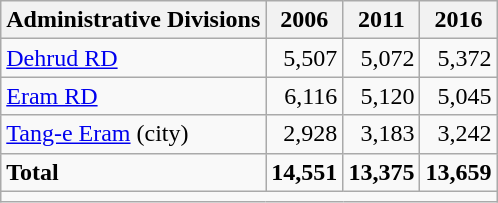<table class="wikitable">
<tr>
<th>Administrative Divisions</th>
<th>2006</th>
<th>2011</th>
<th>2016</th>
</tr>
<tr>
<td><a href='#'>Dehrud RD</a></td>
<td style="text-align: right;">5,507</td>
<td style="text-align: right;">5,072</td>
<td style="text-align: right;">5,372</td>
</tr>
<tr>
<td><a href='#'>Eram RD</a></td>
<td style="text-align: right;">6,116</td>
<td style="text-align: right;">5,120</td>
<td style="text-align: right;">5,045</td>
</tr>
<tr>
<td><a href='#'>Tang-e Eram</a> (city)</td>
<td style="text-align: right;">2,928</td>
<td style="text-align: right;">3,183</td>
<td style="text-align: right;">3,242</td>
</tr>
<tr>
<td><strong>Total</strong></td>
<td style="text-align: right;"><strong>14,551</strong></td>
<td style="text-align: right;"><strong>13,375</strong></td>
<td style="text-align: right;"><strong>13,659</strong></td>
</tr>
<tr>
<td colspan=4></td>
</tr>
</table>
